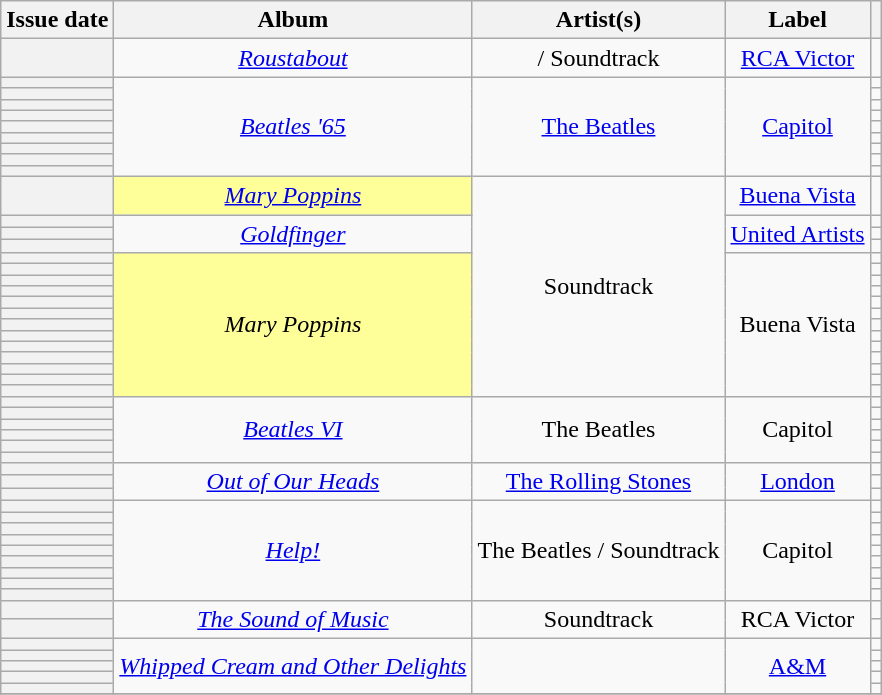<table class="wikitable sortable plainrowheaders" style="text-align: center">
<tr>
<th scope=col>Issue date</th>
<th scope=col>Album</th>
<th scope=col>Artist(s)</th>
<th scope=col>Label</th>
<th scope=col class="unsortable"></th>
</tr>
<tr>
<th scope="row"></th>
<td><em><a href='#'>Roustabout</a></em></td>
<td> / Soundtrack</td>
<td><a href='#'>RCA Victor</a></td>
<td align="center"></td>
</tr>
<tr>
<th scope="row"></th>
<td rowspan=9><em><a href='#'>Beatles '65</a></em></td>
<td rowspan=9 data-sort-value="Beatles, The"><a href='#'>The Beatles</a></td>
<td rowspan=9><a href='#'>Capitol</a></td>
<td align="center"></td>
</tr>
<tr>
<th scope="row"></th>
<td align="center"></td>
</tr>
<tr>
<th scope="row"></th>
<td align="center"></td>
</tr>
<tr>
<th scope="row"></th>
<td align="center"></td>
</tr>
<tr>
<th scope="row"></th>
<td align="center"></td>
</tr>
<tr>
<th scope="row"></th>
<td align="center"></td>
</tr>
<tr>
<th scope="row"></th>
<td align="center"></td>
</tr>
<tr>
<th scope="row"></th>
<td align="center"></td>
</tr>
<tr>
<th scope="row"></th>
<td align="center"></td>
</tr>
<tr>
<th scope="row"></th>
<td bgcolor=#FFFF99><em><a href='#'>Mary Poppins</a></em> </td>
<td rowspan=17>Soundtrack</td>
<td><a href='#'>Buena Vista</a></td>
<td align="center"></td>
</tr>
<tr>
<th scope="row"></th>
<td rowspan=3><em><a href='#'>Goldfinger</a></em></td>
<td rowspan=3><a href='#'>United Artists</a></td>
<td align="center"></td>
</tr>
<tr>
<th scope="row"></th>
<td align="center"></td>
</tr>
<tr>
<th scope="row"></th>
<td align="center"></td>
</tr>
<tr>
<th scope="row"></th>
<td bgcolor=#FFFF99 rowspan=13><em>Mary Poppins</em> </td>
<td rowspan=13>Buena Vista</td>
<td align="center"></td>
</tr>
<tr>
<th scope="row"></th>
<td align="center"></td>
</tr>
<tr>
<th scope="row"></th>
<td align="center"></td>
</tr>
<tr>
<th scope="row"></th>
<td align="center"></td>
</tr>
<tr>
<th scope="row"></th>
<td align="center"></td>
</tr>
<tr>
<th scope="row"></th>
<td align="center"></td>
</tr>
<tr>
<th scope="row"></th>
<td align="center"></td>
</tr>
<tr>
<th scope="row"></th>
<td align="center"></td>
</tr>
<tr>
<th scope="row"></th>
<td align="center"></td>
</tr>
<tr>
<th scope="row"></th>
<td align="center"></td>
</tr>
<tr>
<th scope="row"></th>
<td align="center"></td>
</tr>
<tr>
<th scope="row"></th>
<td align="center"></td>
</tr>
<tr>
<th scope="row"></th>
<td align="center"></td>
</tr>
<tr>
<th scope="row"></th>
<td rowspan=6><em><a href='#'>Beatles VI</a></em></td>
<td rowspan=6 data-sort-value="Beatles, The">The Beatles</td>
<td rowspan=6>Capitol</td>
<td align="center"></td>
</tr>
<tr>
<th scope="row"></th>
<td align="center"></td>
</tr>
<tr>
<th scope="row"></th>
<td align="center"></td>
</tr>
<tr>
<th scope="row"></th>
<td align="center"></td>
</tr>
<tr>
<th scope="row"></th>
<td align="center"></td>
</tr>
<tr>
<th scope="row"></th>
<td align="center"></td>
</tr>
<tr>
<th scope="row"></th>
<td rowspan=3><em><a href='#'>Out of Our Heads</a></em></td>
<td rowspan=3 data-sort-value="Rolling Stones, The"><a href='#'>The Rolling Stones</a></td>
<td rowspan=3><a href='#'>London</a></td>
<td align="center"></td>
</tr>
<tr>
<th scope="row"></th>
<td align="center"></td>
</tr>
<tr>
<th scope="row"></th>
<td align="center"></td>
</tr>
<tr>
<th scope="row"></th>
<td rowspan=9><em><a href='#'>Help!</a></em></td>
<td rowspan=9 data-sort-value="Beatles, The">The Beatles / Soundtrack</td>
<td rowspan=9>Capitol</td>
<td align="center"></td>
</tr>
<tr>
<th scope="row"></th>
<td align="center"></td>
</tr>
<tr>
<th scope="row"></th>
<td align="center"></td>
</tr>
<tr>
<th scope="row"></th>
<td align="center"></td>
</tr>
<tr>
<th scope="row"></th>
<td align="center"></td>
</tr>
<tr>
<th scope="row"></th>
<td align="center"></td>
</tr>
<tr>
<th scope="row"></th>
<td align="center"></td>
</tr>
<tr>
<th scope="row"></th>
<td align="center"></td>
</tr>
<tr>
<th scope="row"></th>
<td align="center"></td>
</tr>
<tr>
<th scope="row"></th>
<td rowspan=2><em><a href='#'>The Sound of Music</a></em></td>
<td rowspan=2>Soundtrack</td>
<td rowspan=2>RCA Victor</td>
<td align="center"></td>
</tr>
<tr>
<th scope="row"></th>
<td align="center"></td>
</tr>
<tr>
<th scope="row"></th>
<td rowspan=5><em><a href='#'>Whipped Cream and Other Delights</a></em></td>
<td rowspan=5></td>
<td rowspan=5><a href='#'>A&M</a></td>
<td align="center"></td>
</tr>
<tr>
<th scope="row"></th>
<td align="center"></td>
</tr>
<tr>
<th scope="row"></th>
<td align="center"></td>
</tr>
<tr>
<th scope="row"></th>
<td align="center"></td>
</tr>
<tr>
<th scope="row"></th>
<td align="center"></td>
</tr>
<tr>
</tr>
</table>
